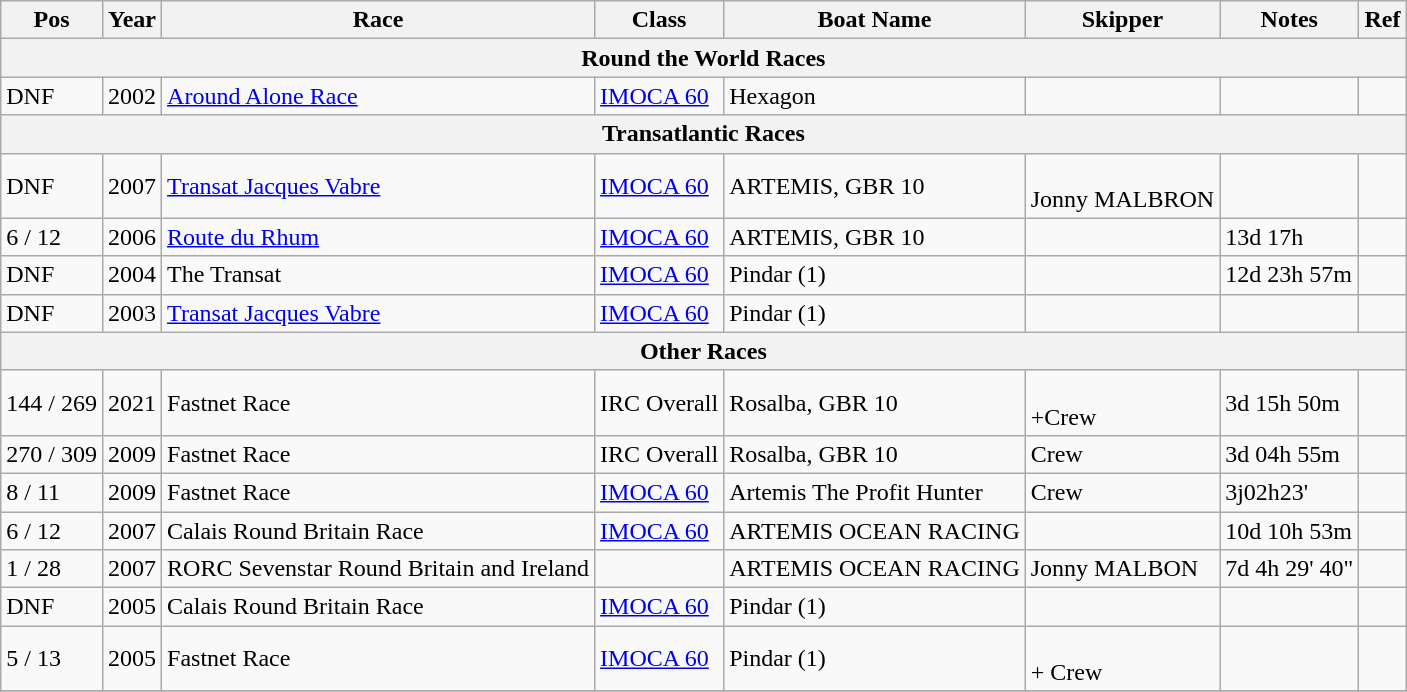<table class="wikitable sortable">
<tr>
<th>Pos</th>
<th>Year</th>
<th>Race</th>
<th>Class</th>
<th>Boat Name</th>
<th>Skipper</th>
<th>Notes</th>
<th>Ref</th>
</tr>
<tr>
<th colspan = 8><strong>Round the World Races</strong></th>
</tr>
<tr>
<td>DNF</td>
<td>2002</td>
<td><a href='#'>Around Alone Race</a></td>
<td><a href='#'>IMOCA 60</a></td>
<td>Hexagon</td>
<td></td>
<td></td>
</tr>
<tr>
<th colspan = 8><strong>Transatlantic Races</strong></th>
</tr>
<tr>
<td>DNF</td>
<td>2007</td>
<td><a href='#'>Transat Jacques Vabre</a></td>
<td><a href='#'>IMOCA 60</a></td>
<td>ARTEMIS, GBR 10</td>
<td><br> Jonny MALBRON</td>
<td></td>
<td></td>
</tr>
<tr>
<td>6 / 12</td>
<td>2006</td>
<td><a href='#'>Route du Rhum</a></td>
<td><a href='#'>IMOCA 60</a></td>
<td>ARTEMIS, GBR 10</td>
<td></td>
<td>13d 17h</td>
<td></td>
</tr>
<tr>
<td>DNF</td>
<td>2004</td>
<td>The Transat</td>
<td><a href='#'>IMOCA 60</a></td>
<td>Pindar (1)</td>
<td></td>
<td>12d 23h 57m</td>
<td></td>
</tr>
<tr>
<td>DNF</td>
<td>2003</td>
<td><a href='#'>Transat Jacques Vabre</a></td>
<td><a href='#'>IMOCA 60</a></td>
<td>Pindar (1)</td>
<td> <br> </td>
<td></td>
<td></td>
</tr>
<tr>
<th colspan = 8><strong>Other Races</strong></th>
</tr>
<tr>
<td>144 / 269</td>
<td>2021</td>
<td>Fastnet Race</td>
<td>IRC Overall</td>
<td>Rosalba, GBR 10</td>
<td><br>+Crew</td>
<td>3d 15h 50m</td>
<td></td>
</tr>
<tr>
<td>270 / 309</td>
<td>2009</td>
<td>Fastnet Race</td>
<td>IRC Overall</td>
<td>Rosalba, GBR 10</td>
<td>Crew</td>
<td>3d 04h 55m</td>
<td></td>
</tr>
<tr>
<td>8 / 11</td>
<td>2009</td>
<td>Fastnet Race</td>
<td><a href='#'>IMOCA 60</a></td>
<td>Artemis The Profit Hunter</td>
<td>Crew</td>
<td>3j02h23'</td>
<td></td>
</tr>
<tr>
<td>6 / 12</td>
<td>2007</td>
<td>Calais Round Britain Race</td>
<td><a href='#'>IMOCA 60</a></td>
<td>ARTEMIS OCEAN RACING</td>
<td></td>
<td>10d 10h 53m</td>
<td></td>
</tr>
<tr>
<td>1 / 28</td>
<td>2007</td>
<td>RORC Sevenstar Round Britain and Ireland</td>
<td></td>
<td>ARTEMIS OCEAN RACING</td>
<td>Jonny MALBON</td>
<td>7d 4h 29' 40"</td>
<td></td>
</tr>
<tr>
<td>DNF</td>
<td>2005</td>
<td>Calais Round Britain Race</td>
<td><a href='#'>IMOCA 60</a></td>
<td>Pindar (1)</td>
<td></td>
<td></td>
<td></td>
</tr>
<tr>
<td>5 / 13</td>
<td>2005</td>
<td>Fastnet Race</td>
<td><a href='#'>IMOCA 60</a></td>
<td>Pindar (1)</td>
<td> <br> + Crew</td>
<td></td>
<td></td>
</tr>
<tr>
</tr>
</table>
